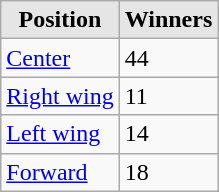<table class="wikitable">
<tr>
<th style="background:#e5e5e5;">Position</th>
<th style="background:#e5e5e5;">Winners</th>
</tr>
<tr>
<td><a href='#'>Center</a></td>
<td>44</td>
</tr>
<tr>
<td><a href='#'>Right wing</a></td>
<td>11</td>
</tr>
<tr>
<td><a href='#'>Left wing</a></td>
<td>14</td>
</tr>
<tr>
<td><a href='#'>Forward</a></td>
<td>18</td>
</tr>
</table>
